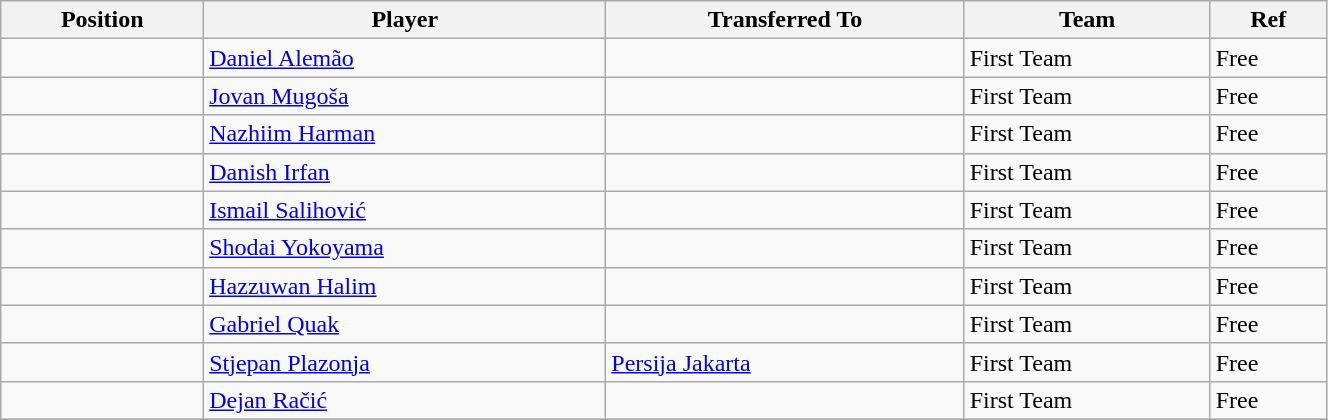<table class="wikitable sortable" style="width:70%; text-align:center; font-size:100%; text-align:left;">
<tr>
<th>Position</th>
<th>Player</th>
<th>Transferred To</th>
<th>Team</th>
<th>Ref</th>
</tr>
<tr>
<td></td>
<td> <a href='#'>Daniel Alemão</a></td>
<td></td>
<td>First Team</td>
<td>Free </td>
</tr>
<tr>
<td></td>
<td> <a href='#'>Jovan Mugoša</a></td>
<td></td>
<td>First Team</td>
<td>Free </td>
</tr>
<tr>
<td></td>
<td> <a href='#'>Nazhiim Harman</a></td>
<td></td>
<td>First Team</td>
<td>Free </td>
</tr>
<tr>
<td></td>
<td> <a href='#'>Danish Irfan</a></td>
<td></td>
<td>First Team</td>
<td>Free</td>
</tr>
<tr>
<td></td>
<td> <a href='#'>Ismail Salihović</a></td>
<td></td>
<td>First Team</td>
<td>Free</td>
</tr>
<tr>
<td></td>
<td> <a href='#'>Shodai Yokoyama</a></td>
<td></td>
<td>First Team</td>
<td>Free </td>
</tr>
<tr>
<td></td>
<td> <a href='#'>Hazzuwan Halim</a></td>
<td></td>
<td>First Team</td>
<td>Free </td>
</tr>
<tr>
<td></td>
<td> <a href='#'>Gabriel Quak</a></td>
<td></td>
<td>First Team</td>
<td>Free</td>
</tr>
<tr>
<td></td>
<td> <a href='#'>Stjepan Plazonja</a></td>
<td> <a href='#'>Persija Jakarta</a></td>
<td>First Team</td>
<td>Free </td>
</tr>
<tr>
<td></td>
<td> <a href='#'>Dejan Račić</a></td>
<td></td>
<td>First Team</td>
<td>Free </td>
</tr>
<tr>
</tr>
</table>
